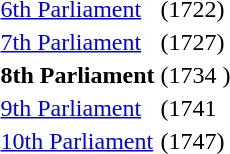<table id=toc style="float:right">
<tr>
<td><a href='#'>6th Parliament</a></td>
<td>(1722)</td>
</tr>
<tr>
<td><a href='#'>7th Parliament</a></td>
<td>(1727)</td>
</tr>
<tr>
<td><strong>8th Parliament</strong></td>
<td>(1734 )</td>
</tr>
<tr>
<td><a href='#'>9th Parliament</a></td>
<td>(1741</td>
</tr>
<tr>
<td><a href='#'>10th Parliament</a></td>
<td>(1747)</td>
</tr>
</table>
